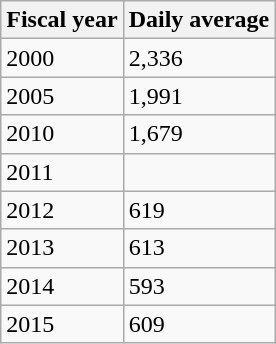<table class="wikitable">
<tr>
<th>Fiscal year</th>
<th>Daily average</th>
</tr>
<tr>
<td>2000</td>
<td>2,336</td>
</tr>
<tr>
<td>2005</td>
<td>1,991</td>
</tr>
<tr>
<td>2010</td>
<td>1,679</td>
</tr>
<tr>
<td>2011</td>
<td></td>
</tr>
<tr>
<td>2012</td>
<td>619</td>
</tr>
<tr>
<td>2013</td>
<td>613</td>
</tr>
<tr>
<td>2014</td>
<td>593</td>
</tr>
<tr>
<td>2015</td>
<td>609</td>
</tr>
</table>
